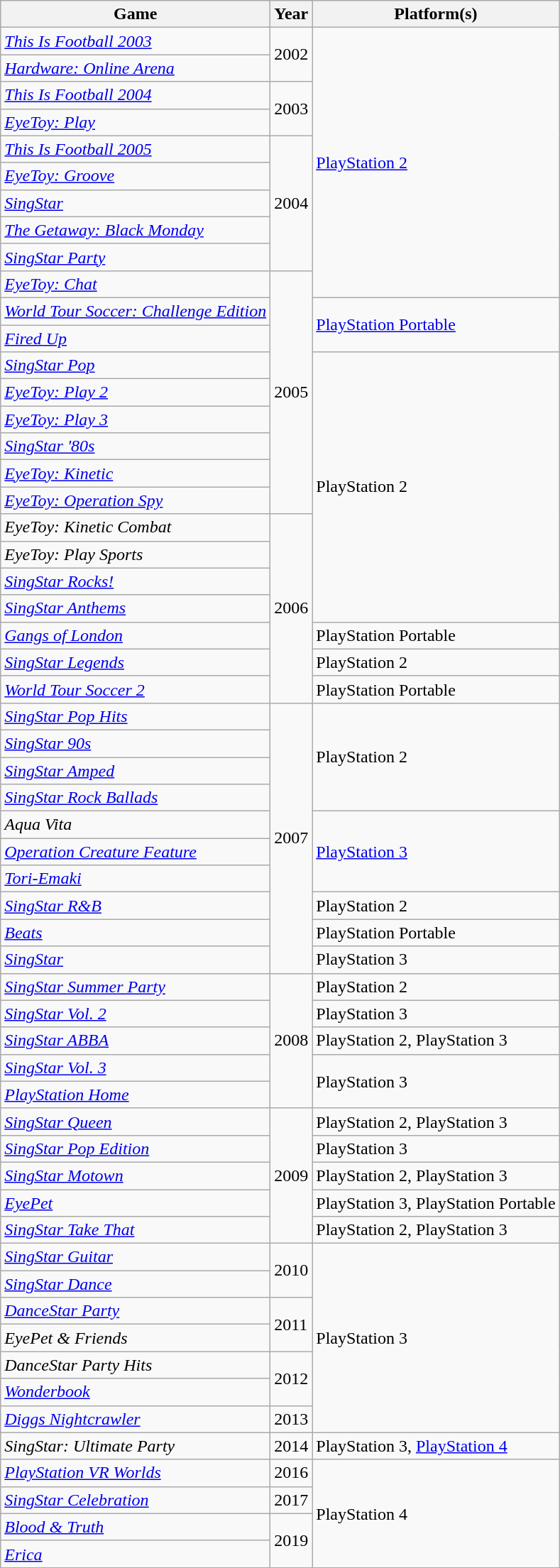<table class="wikitable sortable">
<tr>
<th>Game</th>
<th>Year</th>
<th>Platform(s)</th>
</tr>
<tr>
<td><em><a href='#'>This Is Football 2003</a></em></td>
<td rowspan="2">2002</td>
<td rowspan="10"><a href='#'>PlayStation 2</a></td>
</tr>
<tr>
<td><em><a href='#'>Hardware: Online Arena</a></em></td>
</tr>
<tr>
<td><em><a href='#'>This Is Football 2004</a></em></td>
<td rowspan="2">2003</td>
</tr>
<tr>
<td><em><a href='#'>EyeToy: Play</a></em></td>
</tr>
<tr>
<td><em><a href='#'>This Is Football 2005</a></em></td>
<td rowspan="5">2004</td>
</tr>
<tr>
<td><em><a href='#'>EyeToy: Groove</a></em></td>
</tr>
<tr>
<td><em><a href='#'>SingStar</a></em></td>
</tr>
<tr>
<td><em><a href='#'>The Getaway: Black Monday</a></em></td>
</tr>
<tr>
<td><em><a href='#'>SingStar Party</a></em></td>
</tr>
<tr>
<td><em><a href='#'>EyeToy: Chat</a></em></td>
<td rowspan="9">2005</td>
</tr>
<tr>
<td><em><a href='#'>World Tour Soccer: Challenge Edition</a></em></td>
<td rowspan="2"><a href='#'>PlayStation Portable</a></td>
</tr>
<tr>
<td><em><a href='#'>Fired Up</a></em></td>
</tr>
<tr>
<td><em><a href='#'>SingStar Pop</a></em></td>
<td rowspan="10">PlayStation 2</td>
</tr>
<tr>
<td><em><a href='#'>EyeToy: Play 2</a></em></td>
</tr>
<tr>
<td><em><a href='#'>EyeToy: Play 3</a></em></td>
</tr>
<tr>
<td><em><a href='#'>SingStar '80s</a></em></td>
</tr>
<tr>
<td><em><a href='#'>EyeToy: Kinetic</a></em></td>
</tr>
<tr>
<td><em><a href='#'>EyeToy: Operation Spy</a></em></td>
</tr>
<tr>
<td><em>EyeToy: Kinetic Combat</em></td>
<td rowspan="7">2006</td>
</tr>
<tr>
<td><em>EyeToy: Play Sports</em></td>
</tr>
<tr>
<td><em><a href='#'>SingStar Rocks!</a></em></td>
</tr>
<tr>
<td><em><a href='#'>SingStar Anthems</a></em></td>
</tr>
<tr>
<td><em><a href='#'>Gangs of London</a></em></td>
<td>PlayStation Portable</td>
</tr>
<tr>
<td><em><a href='#'>SingStar Legends</a></em></td>
<td>PlayStation 2</td>
</tr>
<tr>
<td><em><a href='#'>World Tour Soccer 2</a></em></td>
<td>PlayStation Portable</td>
</tr>
<tr>
<td><em><a href='#'>SingStar Pop Hits</a></em></td>
<td rowspan="10">2007</td>
<td rowspan="4">PlayStation 2</td>
</tr>
<tr>
<td><em><a href='#'>SingStar 90s</a></em></td>
</tr>
<tr>
<td><em><a href='#'>SingStar Amped</a></em></td>
</tr>
<tr>
<td><em><a href='#'>SingStar Rock Ballads</a></em></td>
</tr>
<tr>
<td><em>Aqua Vita</em></td>
<td rowspan="3"><a href='#'>PlayStation 3</a></td>
</tr>
<tr>
<td><em><a href='#'>Operation Creature Feature</a></em></td>
</tr>
<tr>
<td><em><a href='#'>Tori-Emaki</a></em></td>
</tr>
<tr>
<td><em><a href='#'>SingStar R&B</a></em></td>
<td>PlayStation 2</td>
</tr>
<tr>
<td><em><a href='#'>Beats</a></em></td>
<td>PlayStation Portable</td>
</tr>
<tr>
<td><em><a href='#'>SingStar</a></em></td>
<td>PlayStation 3</td>
</tr>
<tr>
<td><em><a href='#'>SingStar Summer Party</a></em></td>
<td rowspan="5">2008</td>
<td>PlayStation 2</td>
</tr>
<tr>
<td><em><a href='#'>SingStar Vol. 2</a></em></td>
<td>PlayStation 3</td>
</tr>
<tr>
<td><em><a href='#'>SingStar ABBA</a></em></td>
<td>PlayStation 2, PlayStation 3</td>
</tr>
<tr>
<td><em><a href='#'>SingStar Vol. 3</a></em></td>
<td rowspan="2">PlayStation 3</td>
</tr>
<tr>
<td><em><a href='#'>PlayStation Home</a></em></td>
</tr>
<tr>
<td><em><a href='#'>SingStar Queen</a></em></td>
<td rowspan="5">2009</td>
<td>PlayStation 2, PlayStation 3</td>
</tr>
<tr>
<td><em><a href='#'>SingStar Pop Edition</a></em></td>
<td>PlayStation 3</td>
</tr>
<tr>
<td><em><a href='#'>SingStar Motown</a></em></td>
<td>PlayStation 2, PlayStation 3</td>
</tr>
<tr>
<td><em><a href='#'>EyePet</a></em></td>
<td>PlayStation 3, PlayStation Portable</td>
</tr>
<tr>
<td><em><a href='#'>SingStar Take That</a></em></td>
<td>PlayStation 2, PlayStation 3</td>
</tr>
<tr>
<td><em><a href='#'>SingStar Guitar</a></em></td>
<td rowspan="2">2010</td>
<td rowspan="7">PlayStation 3</td>
</tr>
<tr>
<td><em><a href='#'>SingStar Dance</a></em></td>
</tr>
<tr>
<td><em><a href='#'>DanceStar Party</a></em></td>
<td rowspan="2">2011</td>
</tr>
<tr>
<td><em>EyePet & Friends</em></td>
</tr>
<tr>
<td><em>DanceStar Party Hits</em></td>
<td rowspan="2">2012</td>
</tr>
<tr>
<td><em><a href='#'>Wonderbook</a></em></td>
</tr>
<tr>
<td><em><a href='#'>Diggs Nightcrawler</a></em></td>
<td>2013</td>
</tr>
<tr>
<td><em>SingStar: Ultimate Party</em></td>
<td>2014</td>
<td>PlayStation 3, <a href='#'>PlayStation 4</a></td>
</tr>
<tr>
<td><em><a href='#'>PlayStation VR Worlds</a></em></td>
<td>2016</td>
<td rowspan="4">PlayStation 4</td>
</tr>
<tr>
<td><em><a href='#'>SingStar Celebration</a></em></td>
<td>2017</td>
</tr>
<tr>
<td><em><a href='#'>Blood & Truth</a></em></td>
<td rowspan="2">2019</td>
</tr>
<tr>
<td><em><a href='#'>Erica</a></em></td>
</tr>
<tr>
</tr>
</table>
